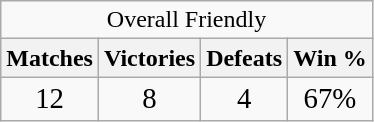<table class="wikitable">
<tr>
<td align=center colspan=4>Overall Friendly</td>
</tr>
<tr>
<th>Matches</th>
<th>Victories</th>
<th>Defeats</th>
<th>Win %</th>
</tr>
<tr>
<td align=center><big>12</big></td>
<td align=center><big>8</big></td>
<td align=center><big>4</big></td>
<td align=center><big>67%</big></td>
</tr>
</table>
